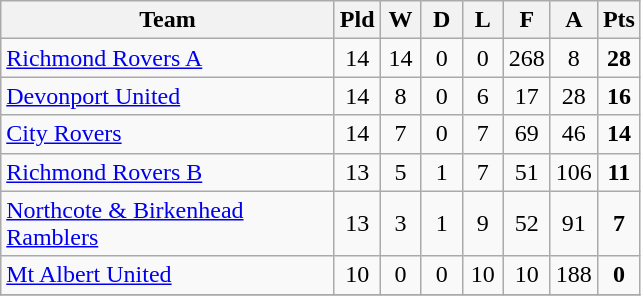<table class="wikitable" style="text-align:center;">
<tr>
<th width=215>Team</th>
<th width=20 abbr="Played">Pld</th>
<th width=20 abbr="Won">W</th>
<th width=20 abbr="Drawn">D</th>
<th width=20 abbr="Lost">L</th>
<th width=20 abbr="For">F</th>
<th width=20 abbr="Against">A</th>
<th width=20 abbr="Points">Pts</th>
</tr>
<tr>
<td style="text-align:left;"><a href='#'>Richmond Rovers A</a></td>
<td>14</td>
<td>14</td>
<td>0</td>
<td>0</td>
<td>268</td>
<td>8</td>
<td><strong>28</strong></td>
</tr>
<tr>
<td style="text-align:left;"><a href='#'>Devonport United</a></td>
<td>14</td>
<td>8</td>
<td>0</td>
<td>6</td>
<td>17</td>
<td>28</td>
<td><strong>16</strong></td>
</tr>
<tr>
<td style="text-align:left;"><a href='#'>City Rovers</a></td>
<td>14</td>
<td>7</td>
<td>0</td>
<td>7</td>
<td>69</td>
<td>46</td>
<td><strong>14</strong></td>
</tr>
<tr>
<td style="text-align:left;"><a href='#'>Richmond Rovers B</a></td>
<td>13</td>
<td>5</td>
<td>1</td>
<td>7</td>
<td>51</td>
<td>106</td>
<td><strong>11</strong></td>
</tr>
<tr>
<td style="text-align:left;"><a href='#'>Northcote & Birkenhead Ramblers</a></td>
<td>13</td>
<td>3</td>
<td>1</td>
<td>9</td>
<td>52</td>
<td>91</td>
<td><strong>7</strong></td>
</tr>
<tr>
<td style="text-align:left;"><a href='#'>Mt Albert United</a></td>
<td>10</td>
<td>0</td>
<td>0</td>
<td>10</td>
<td>10</td>
<td>188</td>
<td><strong>0</strong></td>
</tr>
<tr>
</tr>
</table>
